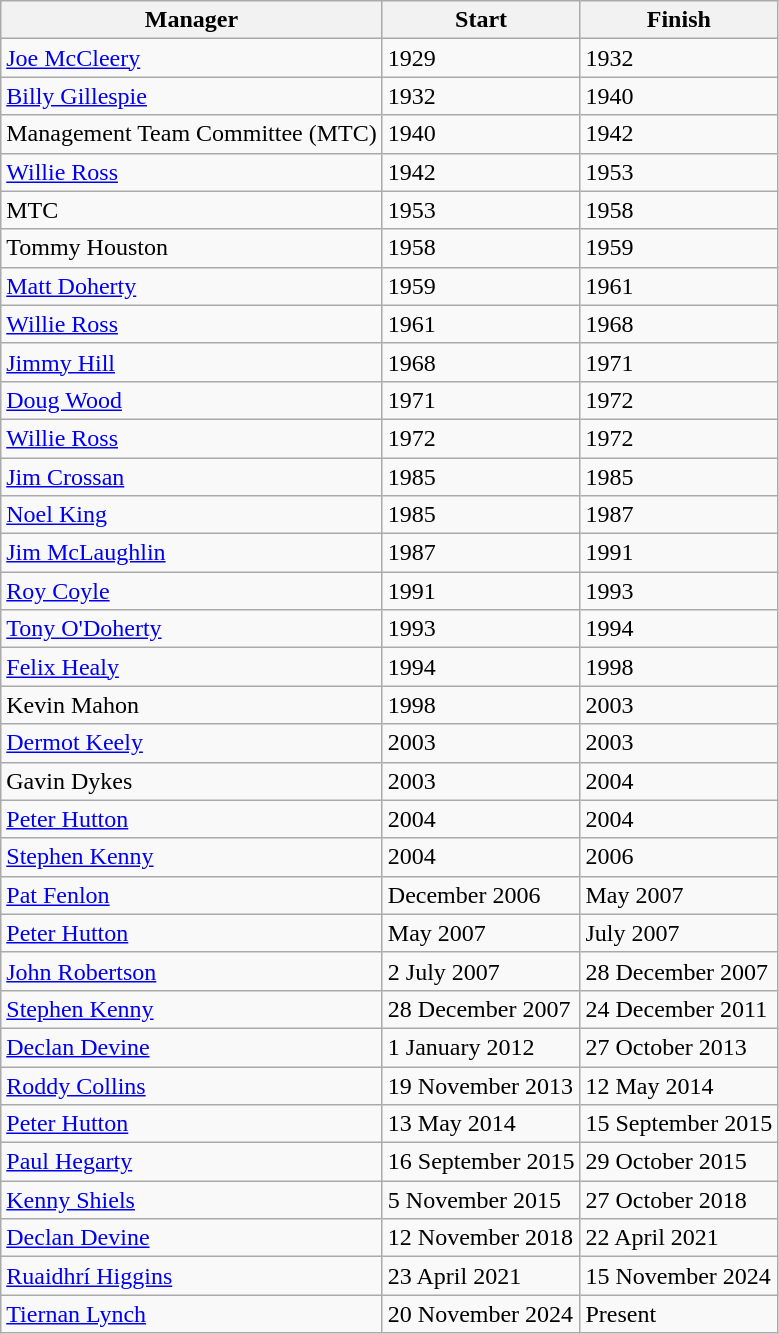<table class="wikitable align=left">
<tr>
<th>Manager</th>
<th>Start</th>
<th>Finish</th>
</tr>
<tr>
<td align=left><a href='#'>Joe McCleery</a></td>
<td>1929</td>
<td>1932</td>
</tr>
<tr>
<td align=left><a href='#'>Billy Gillespie</a></td>
<td>1932</td>
<td>1940</td>
</tr>
<tr>
<td align=left>Management Team Committee (MTC)</td>
<td>1940</td>
<td>1942</td>
</tr>
<tr>
<td align=left><a href='#'>Willie Ross</a></td>
<td>1942</td>
<td>1953</td>
</tr>
<tr>
<td align=left>MTC</td>
<td>1953</td>
<td>1958</td>
</tr>
<tr>
<td align=left>Tommy Houston</td>
<td>1958</td>
<td>1959</td>
</tr>
<tr>
<td align=left><a href='#'>Matt Doherty</a></td>
<td>1959</td>
<td>1961</td>
</tr>
<tr>
<td align=left><a href='#'>Willie Ross</a></td>
<td>1961</td>
<td>1968</td>
</tr>
<tr>
<td align=left><a href='#'>Jimmy Hill</a></td>
<td>1968</td>
<td>1971</td>
</tr>
<tr>
<td align=left><a href='#'>Doug Wood</a></td>
<td>1971</td>
<td>1972</td>
</tr>
<tr>
<td align=left><a href='#'>Willie Ross</a></td>
<td>1972</td>
<td>1972</td>
</tr>
<tr>
<td align=left><a href='#'>Jim Crossan</a></td>
<td>1985</td>
<td>1985</td>
</tr>
<tr>
<td align=left><a href='#'>Noel King</a></td>
<td>1985</td>
<td>1987</td>
</tr>
<tr>
<td align=left><a href='#'>Jim McLaughlin</a></td>
<td>1987</td>
<td>1991</td>
</tr>
<tr>
<td align=left><a href='#'>Roy Coyle</a></td>
<td>1991</td>
<td>1993</td>
</tr>
<tr>
<td align=left><a href='#'>Tony O'Doherty</a></td>
<td>1993</td>
<td>1994</td>
</tr>
<tr>
<td align=left><a href='#'>Felix Healy</a></td>
<td>1994</td>
<td>1998</td>
</tr>
<tr>
<td align=left>Kevin Mahon</td>
<td>1998</td>
<td>2003</td>
</tr>
<tr>
<td align=left><a href='#'>Dermot Keely</a></td>
<td>2003</td>
<td>2003</td>
</tr>
<tr>
<td align=left>Gavin Dykes</td>
<td>2003</td>
<td>2004</td>
</tr>
<tr>
<td align=left><a href='#'>Peter Hutton</a></td>
<td>2004</td>
<td>2004</td>
</tr>
<tr>
<td align=left><a href='#'>Stephen Kenny</a></td>
<td>2004</td>
<td>2006</td>
</tr>
<tr>
<td align=left><a href='#'>Pat Fenlon</a></td>
<td>December 2006</td>
<td>May 2007</td>
</tr>
<tr>
<td align=left><a href='#'>Peter Hutton</a></td>
<td>May 2007</td>
<td>July 2007</td>
</tr>
<tr>
<td align=left><a href='#'>John Robertson</a></td>
<td>2 July 2007</td>
<td>28 December 2007</td>
</tr>
<tr>
<td align=left><a href='#'>Stephen Kenny</a></td>
<td>28 December 2007</td>
<td>24 December 2011</td>
</tr>
<tr>
<td align=left><a href='#'>Declan Devine</a></td>
<td>1 January 2012</td>
<td>27 October 2013</td>
</tr>
<tr>
<td align=left><a href='#'>Roddy Collins</a></td>
<td>19 November 2013</td>
<td>12 May 2014</td>
</tr>
<tr>
<td align=left><a href='#'>Peter Hutton</a></td>
<td>13 May 2014</td>
<td>15 September 2015</td>
</tr>
<tr>
<td align=left><a href='#'>Paul Hegarty</a></td>
<td>16 September 2015</td>
<td>29 October 2015</td>
</tr>
<tr>
<td align=left><a href='#'>Kenny Shiels</a></td>
<td>5 November 2015</td>
<td>27 October 2018</td>
</tr>
<tr>
<td align=left><a href='#'>Declan Devine</a></td>
<td>12 November 2018</td>
<td>22 April 2021</td>
</tr>
<tr>
<td align=left><a href='#'>Ruaidhrí Higgins</a></td>
<td>23 April 2021</td>
<td>15 November 2024</td>
</tr>
<tr>
<td align=left><a href='#'>Tiernan Lynch</a></td>
<td>20 November 2024</td>
<td>Present</td>
</tr>
</table>
